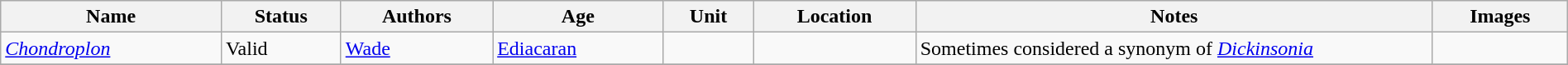<table class="wikitable sortable" align="center" width="100%">
<tr>
<th>Name</th>
<th>Status</th>
<th>Authors</th>
<th>Age</th>
<th>Unit</th>
<th>Location</th>
<th width="33%" class="unsortable">Notes</th>
<th class="unsortable">Images</th>
</tr>
<tr>
<td><em><a href='#'>Chondroplon</a></em></td>
<td>Valid</td>
<td><a href='#'>Wade</a></td>
<td><a href='#'>Ediacaran</a></td>
<td></td>
<td> </td>
<td>Sometimes considered a synonym of <em><a href='#'>Dickinsonia</a></em></td>
<td></td>
</tr>
<tr>
</tr>
</table>
